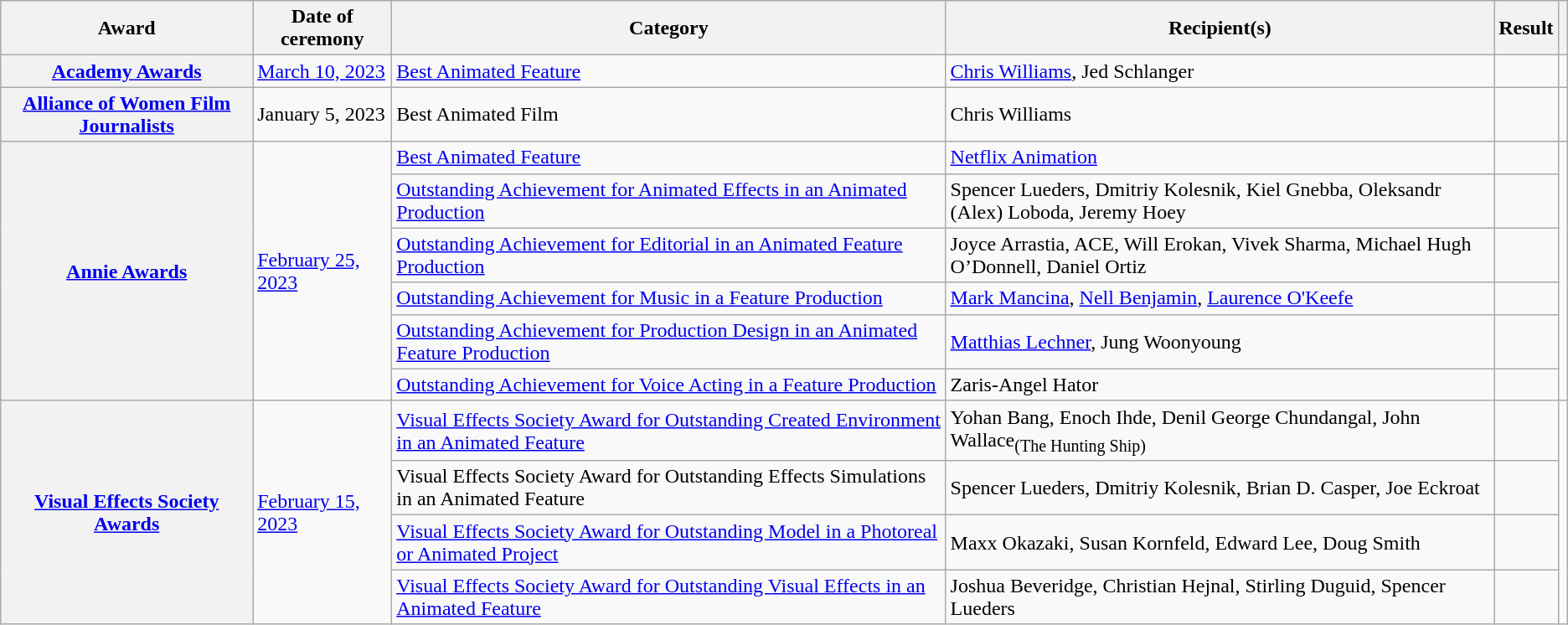<table class="wikitable sortable plainrowheaders col6center">
<tr>
<th scope="col">Award</th>
<th scope="col">Date of ceremony</th>
<th scope="col" class="unsortable">Category</th>
<th scope="col">Recipient(s)</th>
<th scope="col">Result</th>
<th scope="col" class="unsortable"></th>
</tr>
<tr>
<th scope="row"><a href='#'>Academy Awards</a></th>
<td><a href='#'>March 10, 2023</a></td>
<td><a href='#'>Best Animated Feature</a></td>
<td><a href='#'>Chris Williams</a>, Jed Schlanger</td>
<td></td>
<td></td>
</tr>
<tr>
<th scope="row"><a href='#'>Alliance of Women Film Journalists</a></th>
<td>January 5, 2023</td>
<td>Best Animated Film</td>
<td>Chris Williams</td>
<td></td>
<td></td>
</tr>
<tr>
<th scope="row" rowspan="6"><a href='#'>Annie Awards</a></th>
<td rowspan="6"><a href='#'>February 25, 2023</a></td>
<td><a href='#'>Best Animated Feature</a></td>
<td><a href='#'>Netflix Animation</a></td>
<td></td>
<td rowspan="6"></td>
</tr>
<tr>
<td><a href='#'>Outstanding Achievement for Animated Effects in an Animated Production</a></td>
<td>Spencer Lueders, Dmitriy Kolesnik, Kiel Gnebba, Oleksandr (Alex) Loboda, Jeremy Hoey</td>
<td></td>
</tr>
<tr>
<td><a href='#'>Outstanding Achievement for Editorial in an Animated Feature Production</a></td>
<td>Joyce Arrastia, ACE, Will Erokan, Vivek Sharma, Michael Hugh O’Donnell, Daniel Ortiz</td>
<td></td>
</tr>
<tr>
<td><a href='#'>Outstanding Achievement for Music in a Feature Production</a></td>
<td><a href='#'>Mark Mancina</a>, <a href='#'>Nell Benjamin</a>, <a href='#'>Laurence O'Keefe</a></td>
<td></td>
</tr>
<tr>
<td><a href='#'>Outstanding Achievement for Production Design in an Animated Feature Production</a></td>
<td><a href='#'>Matthias Lechner</a>, Jung Woonyoung</td>
<td></td>
</tr>
<tr>
<td><a href='#'>Outstanding Achievement for Voice Acting in a Feature Production</a></td>
<td>Zaris-Angel Hator</td>
<td></td>
</tr>
<tr>
<th scope="row" rowspan="4"><a href='#'>Visual Effects Society Awards</a></th>
<td rowspan="4"><a href='#'>February 15, 2023</a></td>
<td><a href='#'>Visual Effects Society Award for Outstanding Created Environment in an Animated Feature</a></td>
<td>Yohan Bang, Enoch Ihde, Denil George Chundangal, John Wallace<sub>(The Hunting Ship)</sub></td>
<td></td>
<td rowspan="4"></td>
</tr>
<tr>
<td>Visual Effects Society Award for Outstanding Effects Simulations in an Animated Feature</td>
<td>Spencer Lueders, Dmitriy Kolesnik, Brian D. Casper, Joe Eckroat</td>
<td></td>
</tr>
<tr>
<td><a href='#'>Visual Effects Society Award for Outstanding Model in a Photoreal or Animated Project</a></td>
<td>Maxx Okazaki, Susan Kornfeld, Edward Lee, Doug Smith</td>
<td></td>
</tr>
<tr>
<td><a href='#'>Visual Effects Society Award for Outstanding Visual Effects in an Animated Feature</a></td>
<td>Joshua Beveridge, Christian Hejnal, Stirling Duguid, Spencer Lueders</td>
<td></td>
</tr>
</table>
